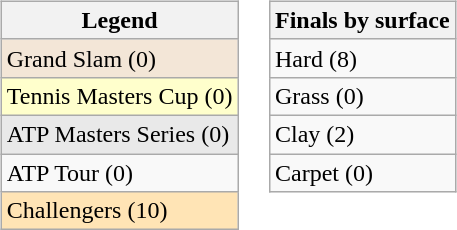<table>
<tr valign=top>
<td><br><table class=wikitable>
<tr>
<th>Legend</th>
</tr>
<tr style="background:#f3e6d7;">
<td>Grand Slam (0)</td>
</tr>
<tr style="background:#ffffcc;">
<td>Tennis Masters Cup (0)</td>
</tr>
<tr style="background:#e9e9e9;">
<td>ATP Masters Series (0)</td>
</tr>
<tr bgcolor=>
<td>ATP Tour (0)</td>
</tr>
<tr bgcolor=moccasin>
<td>Challengers (10)</td>
</tr>
</table>
</td>
<td><br><table class=wikitable>
<tr>
<th>Finals by surface</th>
</tr>
<tr>
<td>Hard (8)</td>
</tr>
<tr>
<td>Grass (0)</td>
</tr>
<tr>
<td>Clay (2)</td>
</tr>
<tr>
<td>Carpet (0)</td>
</tr>
</table>
</td>
</tr>
</table>
